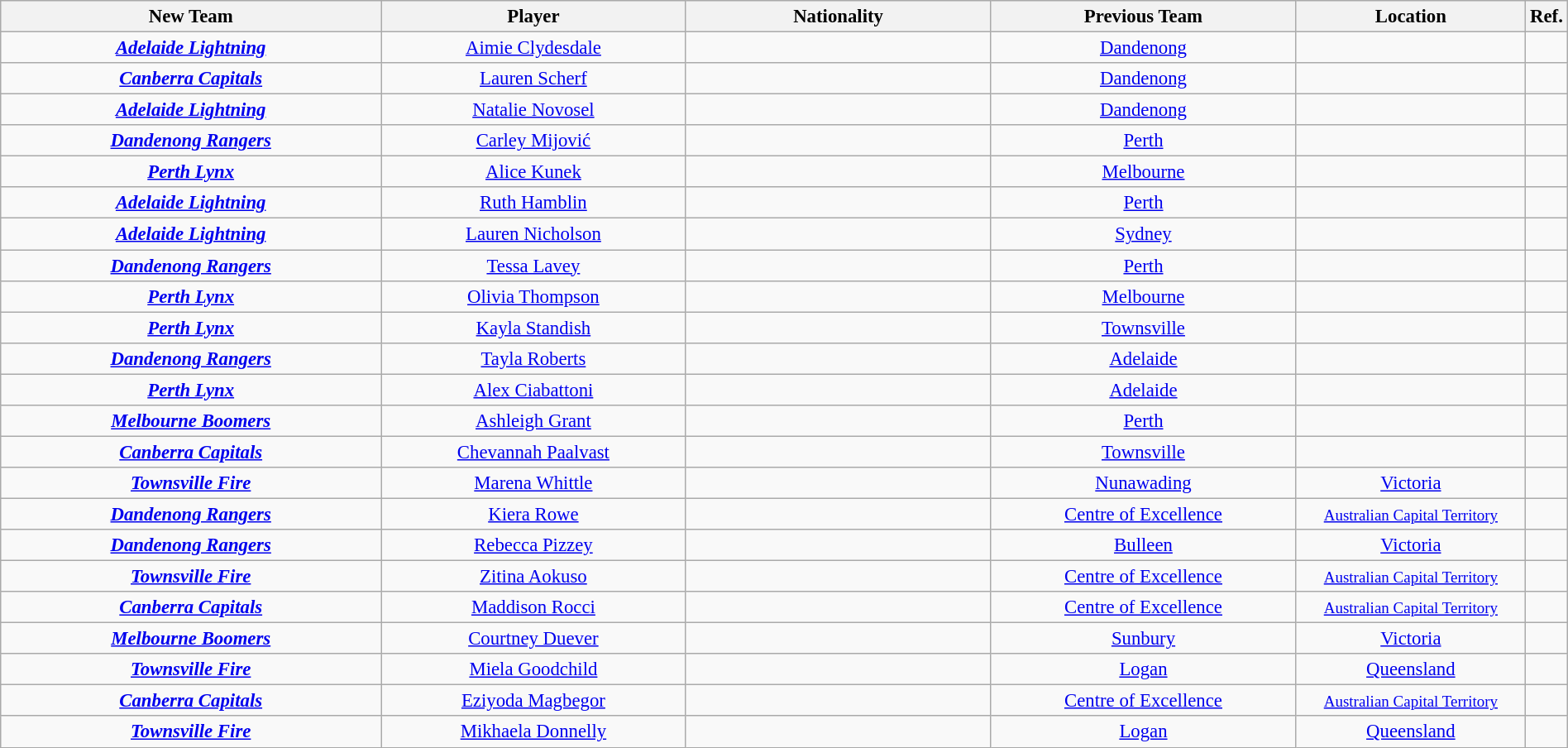<table class="wikitable sortable" style="width: 100%;text-align:center;font-size:95%">
<tr>
<th width=25%>New Team</th>
<th width=20%>Player</th>
<th width=20%>Nationality</th>
<th width=20%>Previous Team</th>
<th width=20%>Location</th>
<th width=5%>Ref.</th>
</tr>
<tr>
<td><strong><em><a href='#'>Adelaide Lightning</a></em></strong></td>
<td><a href='#'>Aimie Clydesdale</a></td>
<td></td>
<td><a href='#'>Dandenong</a></td>
<td></td>
<td></td>
</tr>
<tr>
<td><strong><em><a href='#'>Canberra Capitals</a></em></strong></td>
<td><a href='#'>Lauren Scherf</a></td>
<td></td>
<td><a href='#'>Dandenong</a></td>
<td></td>
<td></td>
</tr>
<tr>
<td><strong><em><a href='#'>Adelaide Lightning</a></em></strong></td>
<td><a href='#'>Natalie Novosel</a></td>
<td></td>
<td><a href='#'>Dandenong</a></td>
<td></td>
<td></td>
</tr>
<tr>
<td><strong><em><a href='#'>Dandenong Rangers</a></em></strong></td>
<td><a href='#'>Carley Mijović</a></td>
<td></td>
<td><a href='#'>Perth</a></td>
<td></td>
<td></td>
</tr>
<tr>
<td><strong><em><a href='#'>Perth Lynx</a></em></strong></td>
<td><a href='#'>Alice Kunek</a></td>
<td></td>
<td><a href='#'>Melbourne</a></td>
<td></td>
<td></td>
</tr>
<tr>
<td><strong><em><a href='#'>Adelaide Lightning</a></em></strong></td>
<td><a href='#'>Ruth Hamblin</a></td>
<td></td>
<td><a href='#'>Perth</a></td>
<td></td>
<td></td>
</tr>
<tr>
<td><strong><em><a href='#'>Adelaide Lightning</a></em></strong></td>
<td><a href='#'>Lauren Nicholson</a></td>
<td></td>
<td><a href='#'>Sydney</a></td>
<td></td>
<td></td>
</tr>
<tr>
<td><strong><em><a href='#'>Dandenong Rangers</a></em></strong></td>
<td><a href='#'>Tessa Lavey</a></td>
<td></td>
<td><a href='#'>Perth</a></td>
<td></td>
<td></td>
</tr>
<tr>
<td><strong><em><a href='#'>Perth Lynx</a></em></strong></td>
<td><a href='#'>Olivia Thompson</a></td>
<td></td>
<td><a href='#'>Melbourne</a></td>
<td></td>
<td></td>
</tr>
<tr>
<td><strong><em><a href='#'>Perth Lynx</a></em></strong></td>
<td><a href='#'>Kayla Standish</a></td>
<td></td>
<td><a href='#'>Townsville</a></td>
<td></td>
<td></td>
</tr>
<tr>
<td><strong><em><a href='#'>Dandenong Rangers</a></em></strong></td>
<td><a href='#'>Tayla Roberts</a></td>
<td></td>
<td><a href='#'>Adelaide</a></td>
<td></td>
<td></td>
</tr>
<tr>
<td><strong><em><a href='#'>Perth Lynx</a></em></strong></td>
<td><a href='#'>Alex Ciabattoni</a></td>
<td></td>
<td><a href='#'>Adelaide</a></td>
<td></td>
<td></td>
</tr>
<tr>
<td><strong><em><a href='#'>Melbourne Boomers</a></em></strong></td>
<td><a href='#'>Ashleigh Grant</a></td>
<td></td>
<td><a href='#'>Perth</a></td>
<td></td>
<td></td>
</tr>
<tr>
<td><strong><em><a href='#'>Canberra Capitals</a></em></strong></td>
<td><a href='#'>Chevannah Paalvast</a></td>
<td></td>
<td><a href='#'>Townsville</a></td>
<td></td>
<td></td>
</tr>
<tr>
<td><strong><em><a href='#'>Townsville Fire</a></em></strong></td>
<td><a href='#'>Marena Whittle</a></td>
<td></td>
<td><a href='#'>Nunawading</a></td>
<td> <a href='#'>Victoria</a></td>
<td></td>
</tr>
<tr>
<td><strong><em><a href='#'>Dandenong Rangers</a></em></strong></td>
<td><a href='#'>Kiera Rowe</a></td>
<td></td>
<td><a href='#'>Centre of Excellence</a></td>
<td> <small><a href='#'>Australian Capital Territory</a></small></td>
<td></td>
</tr>
<tr>
<td><strong><em><a href='#'>Dandenong Rangers</a></em></strong></td>
<td><a href='#'>Rebecca Pizzey</a></td>
<td></td>
<td><a href='#'>Bulleen</a></td>
<td> <a href='#'>Victoria</a></td>
<td></td>
</tr>
<tr>
<td><strong><em><a href='#'>Townsville Fire</a></em></strong></td>
<td><a href='#'>Zitina Aokuso</a></td>
<td></td>
<td><a href='#'>Centre of Excellence</a></td>
<td> <small><a href='#'>Australian Capital Territory</a></small></td>
<td></td>
</tr>
<tr>
<td><strong><em><a href='#'>Canberra Capitals</a></em></strong></td>
<td><a href='#'>Maddison Rocci</a></td>
<td></td>
<td><a href='#'>Centre of Excellence</a></td>
<td> <small><a href='#'>Australian Capital Territory</a></small></td>
<td></td>
</tr>
<tr>
<td><strong><em><a href='#'>Melbourne Boomers</a></em></strong></td>
<td><a href='#'>Courtney Duever</a></td>
<td></td>
<td><a href='#'>Sunbury</a></td>
<td> <a href='#'>Victoria</a></td>
<td></td>
</tr>
<tr>
<td><strong><em><a href='#'>Townsville Fire</a></em></strong></td>
<td><a href='#'>Miela Goodchild</a></td>
<td></td>
<td><a href='#'>Logan</a></td>
<td> <a href='#'>Queensland</a></td>
<td></td>
</tr>
<tr>
<td><strong><em><a href='#'>Canberra Capitals</a></em></strong></td>
<td><a href='#'>Eziyoda Magbegor</a></td>
<td></td>
<td><a href='#'>Centre of Excellence</a></td>
<td> <small><a href='#'>Australian Capital Territory</a></small></td>
<td></td>
</tr>
<tr>
<td><strong><em><a href='#'>Townsville Fire</a></em></strong></td>
<td><a href='#'>Mikhaela Donnelly</a></td>
<td></td>
<td><a href='#'>Logan</a></td>
<td> <a href='#'>Queensland</a></td>
<td></td>
</tr>
</table>
